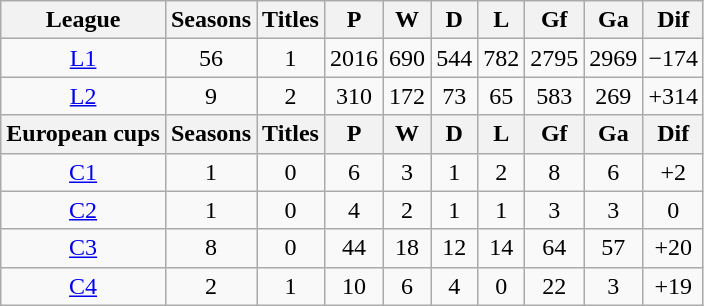<table class="wikitable" style="text-align: center">
<tr>
<th>League</th>
<th>Seasons</th>
<th>Titles</th>
<th>P</th>
<th>W</th>
<th>D</th>
<th>L</th>
<th>Gf</th>
<th>Ga</th>
<th>Dif</th>
</tr>
<tr>
<td><a href='#'>L1</a></td>
<td>56</td>
<td>1</td>
<td>2016</td>
<td>690</td>
<td>544</td>
<td>782</td>
<td>2795</td>
<td>2969</td>
<td>−174</td>
</tr>
<tr>
<td><a href='#'>L2</a></td>
<td>9</td>
<td>2</td>
<td>310</td>
<td>172</td>
<td>73</td>
<td>65</td>
<td>583</td>
<td>269</td>
<td>+314</td>
</tr>
<tr>
<th>European cups</th>
<th>Seasons</th>
<th>Titles</th>
<th>P</th>
<th>W</th>
<th>D</th>
<th>L</th>
<th>Gf</th>
<th>Ga</th>
<th>Dif</th>
</tr>
<tr>
<td><a href='#'>C1</a></td>
<td>1</td>
<td>0</td>
<td>6</td>
<td>3</td>
<td>1</td>
<td>2</td>
<td>8</td>
<td>6</td>
<td>+2</td>
</tr>
<tr>
<td><a href='#'>C2</a></td>
<td>1</td>
<td>0</td>
<td>4</td>
<td>2</td>
<td>1</td>
<td>1</td>
<td>3</td>
<td>3</td>
<td>0</td>
</tr>
<tr>
<td><a href='#'>C3</a></td>
<td>8</td>
<td>0</td>
<td>44</td>
<td>18</td>
<td>12</td>
<td>14</td>
<td>64</td>
<td>57</td>
<td>+20</td>
</tr>
<tr>
<td><a href='#'>C4</a></td>
<td>2</td>
<td>1</td>
<td>10</td>
<td>6</td>
<td>4</td>
<td>0</td>
<td>22</td>
<td>3</td>
<td>+19</td>
</tr>
</table>
